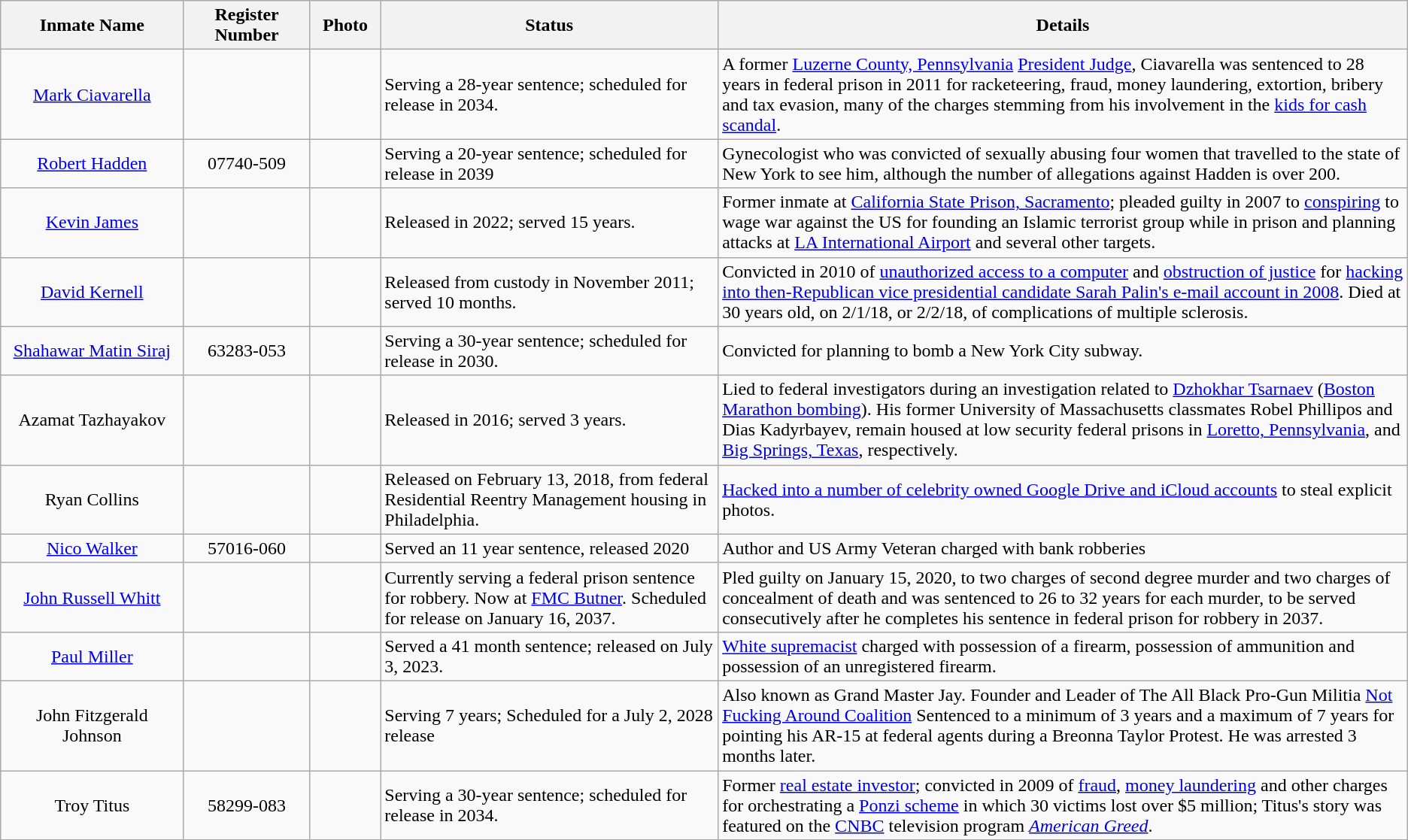<table class="wikitable sortable">
<tr>
<th width=13%>Inmate Name</th>
<th width=9%>Register Number</th>
<th width=5%>Photo</th>
<th width=24%>Status</th>
<th width=54%>Details</th>
</tr>
<tr>
<td style="text-align:center;"><a href='#'>Mark Ciavarella</a></td>
<td style="text-align:center;"></td>
<td style="text-align:center;"></td>
<td>Serving a 28-year sentence; scheduled for release in 2034.</td>
<td>A former <a href='#'>Luzerne County, Pennsylvania</a> <a href='#'>President Judge</a>, Ciavarella was sentenced to 28 years in federal prison in 2011 for racketeering, fraud, money laundering, extortion, bribery and tax evasion, many of the charges stemming from his involvement in the <a href='#'>kids for cash scandal</a>.</td>
</tr>
<tr>
<td style="text-align:center;"><a href='#'>Robert Hadden</a></td>
<td style="text-align:center;">07740-509</td>
<td style="text-align:center;"></td>
<td>Serving a 20-year sentence; scheduled for release in 2039</td>
<td>Gynecologist who was convicted of sexually abusing four women that travelled to the state of New York to see him, although  the number of allegations against Hadden is over 200.</td>
</tr>
<tr>
<td style="text-align:center;"><a href='#'>Kevin James</a></td>
<td style="text-align:center;"></td>
<td style="text-align:center;"></td>
<td>Released in 2022; served 15 years.</td>
<td>Former inmate at <a href='#'>California State Prison, Sacramento</a>; pleaded guilty in 2007 to <a href='#'>conspiring</a> to wage war against the US for founding an Islamic terrorist group while in prison and planning attacks at <a href='#'>LA International Airport</a> and several other targets.</td>
</tr>
<tr>
<td style="text-align:center;"><a href='#'>David Kernell</a></td>
<td style="text-align:center;"></td>
<td style="text-align:center;"></td>
<td>Released from custody in November 2011; served 10 months.</td>
<td>Convicted in 2010 of <a href='#'>unauthorized access to a computer</a> and <a href='#'>obstruction of justice</a> for <a href='#'>hacking into then-Republican vice presidential candidate Sarah Palin's e-mail account in 2008</a>. Died at 30 years old, on 2/1/18, or 2/2/18, of complications of multiple sclerosis.</td>
</tr>
<tr>
<td style="text-align:center;"><a href='#'>Shahawar Matin Siraj</a></td>
<td style="text-align:center;">63283-053</td>
<td></td>
<td>Serving a 30-year sentence; scheduled for release in 2030.</td>
<td>Convicted for planning to bomb a New York City subway.</td>
</tr>
<tr>
<td style="text-align:center;">Azamat Tazhayakov</td>
<td style="text-align:center;"></td>
<td style="text-align:center;"></td>
<td>Released in 2016; served 3 years.</td>
<td>Lied to federal investigators during an investigation related to <a href='#'>Dzhokhar Tsarnaev</a> (<a href='#'>Boston Marathon bombing</a>). His former University of Massachusetts classmates Robel Phillipos and Dias Kadyrbayev, remain housed at low security federal prisons in <a href='#'>Loretto, Pennsylvania</a>, and <a href='#'>Big Springs, Texas</a>, respectively.</td>
</tr>
<tr>
<td style="text-align:center;">Ryan Collins</td>
<td style="text-align:center;"></td>
<td style="text-align:center;"></td>
<td>Released on February 13, 2018, from federal Residential Reentry Management housing in Philadelphia.</td>
<td><a href='#'>Hacked into a number of celebrity owned Google Drive and iCloud accounts</a> to steal explicit photos.</td>
</tr>
<tr>
<td style="text-align:center;"><a href='#'>Nico Walker</a></td>
<td style="text-align:center;">57016-060</td>
<td></td>
<td>Served an 11 year sentence, released 2020</td>
<td>Author and US Army Veteran charged with bank robberies</td>
</tr>
<tr>
<td style="text-align:center;"><a href='#'>John Russell Whitt</a></td>
<td style="text-align:center;"></td>
<td style="text-align:center;"></td>
<td>Currently serving a federal prison sentence for robbery. Now at <a href='#'>FMC Butner</a>. Scheduled for release on January 16, 2037.</td>
<td>Pled guilty on January 15, 2020, to two charges of second degree murder and two charges of concealment of death and was sentenced to 26 to 32 years for each murder, to be served consecutively after he completes his sentence in federal prison for robbery in 2037.</td>
</tr>
<tr>
<td style="text-align:center;"><a href='#'>Paul Miller</a></td>
<td style="text-align:center;"></td>
<td style="text-align:center;"></td>
<td>Served a 41 month sentence; released on July 3, 2023.</td>
<td><a href='#'>White supremacist</a> charged with possession of a firearm, possession of ammunition and possession of an unregistered firearm.</td>
</tr>
<tr>
<td style="text-align:center;">John Fitzgerald Johnson</td>
<td style="text-align:center;"></td>
<td style="text-align:center;"></td>
<td>Serving 7 years; Scheduled for a July 2, 2028 release</td>
<td>Also known as Grand Master Jay. Founder and Leader of The All Black Pro-Gun Militia <a href='#'>Not Fucking Around Coalition</a> Sentenced to a minimum of 3 years and a maximum of 7 years for pointing his AR-15 at federal agents during a Breonna Taylor Protest. He was arrested 3 months later.</td>
</tr>
<tr>
<td style="text-align:center;">Troy Titus</td>
<td style="text-align:center;">58299-083</td>
<td></td>
<td>Serving a 30-year sentence; scheduled for release in 2034.</td>
<td>Former <a href='#'>real estate investor</a>; convicted in 2009 of <a href='#'>fraud</a>, <a href='#'>money laundering</a> and other charges for orchestrating a <a href='#'>Ponzi scheme</a> in which 30 victims lost over $5 million; Titus's story was featured on the <a href='#'>CNBC</a> television program <em><a href='#'>American Greed</a></em>.</td>
</tr>
</table>
